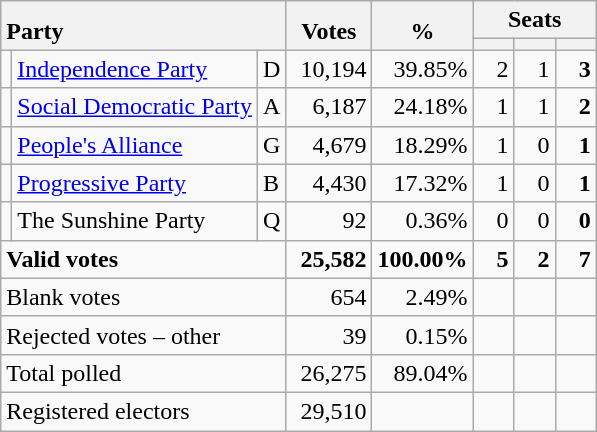<table class="wikitable" border="1" style="text-align:right;">
<tr>
<th style="text-align:left;" valign=bottom rowspan=2 colspan=3>Party</th>
<th align=center valign=bottom rowspan=2 width="50">Votes</th>
<th align=center valign=bottom rowspan=2 width="50">%</th>
<th colspan=3>Seats</th>
</tr>
<tr>
<th align=center valign=bottom width="20"><small></small></th>
<th align=center valign=bottom width="20"><small><a href='#'></a></small></th>
<th align=center valign=bottom width="20"><small></small></th>
</tr>
<tr>
<td></td>
<td align=left><a href='#'>Independence Party</a></td>
<td align=left>D</td>
<td>10,194</td>
<td>39.85%</td>
<td>2</td>
<td>1</td>
<td><strong>3</strong></td>
</tr>
<tr>
<td></td>
<td align=left><a href='#'>Social Democratic Party</a></td>
<td align=left>A</td>
<td>6,187</td>
<td>24.18%</td>
<td>1</td>
<td>1</td>
<td><strong>2</strong></td>
</tr>
<tr>
<td></td>
<td align=left><a href='#'>People's Alliance</a></td>
<td align=left>G</td>
<td>4,679</td>
<td>18.29%</td>
<td>1</td>
<td>0</td>
<td><strong>1</strong></td>
</tr>
<tr>
<td></td>
<td align=left><a href='#'>Progressive Party</a></td>
<td align=left>B</td>
<td>4,430</td>
<td>17.32%</td>
<td>1</td>
<td>0</td>
<td><strong>1</strong></td>
</tr>
<tr>
<td></td>
<td align=left>The Sunshine Party</td>
<td align=left>Q</td>
<td>92</td>
<td>0.36%</td>
<td>0</td>
<td>0</td>
<td><strong>0</strong></td>
</tr>
<tr style="font-weight:bold">
<td align=left colspan=3>Valid votes</td>
<td>25,582</td>
<td>100.00%</td>
<td>5</td>
<td>2</td>
<td>7</td>
</tr>
<tr>
<td align=left colspan=3>Blank votes</td>
<td>654</td>
<td>2.49%</td>
<td></td>
<td></td>
<td></td>
</tr>
<tr>
<td align=left colspan=3>Rejected votes – other</td>
<td>39</td>
<td>0.15%</td>
<td></td>
<td></td>
<td></td>
</tr>
<tr>
<td align=left colspan=3>Total polled</td>
<td>26,275</td>
<td>89.04%</td>
<td></td>
<td></td>
<td></td>
</tr>
<tr>
<td align=left colspan=3>Registered electors</td>
<td>29,510</td>
<td></td>
<td></td>
<td></td>
<td></td>
</tr>
</table>
